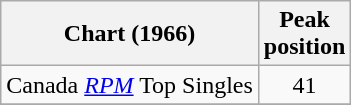<table class="wikitable">
<tr>
<th>Chart (1966)</th>
<th>Peak<br>position</th>
</tr>
<tr>
<td>Canada <em><a href='#'>RPM</a></em> Top Singles</td>
<td style="text-align:center;">41</td>
</tr>
<tr>
</tr>
</table>
